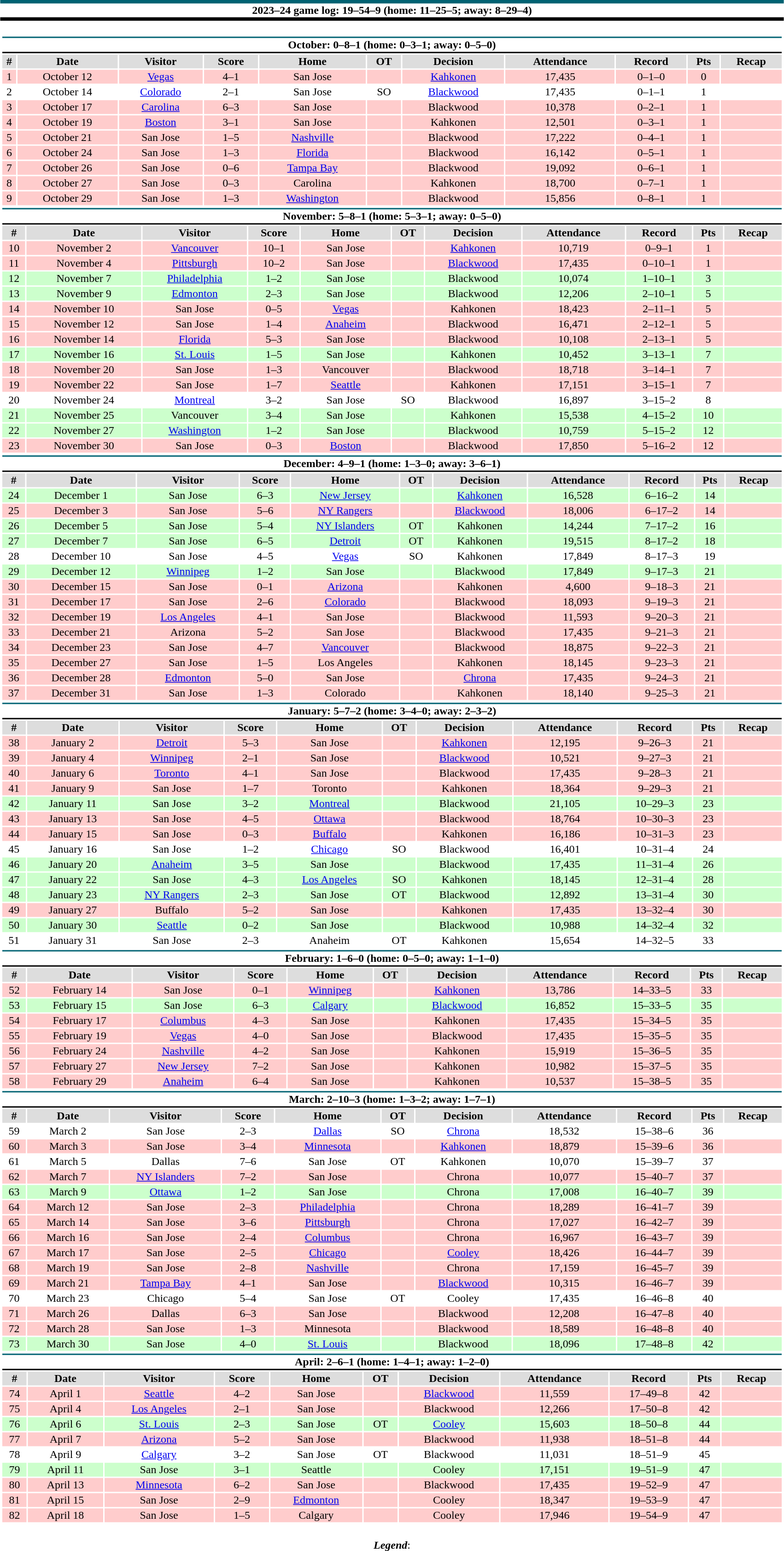<table class="toccolours"  style="width:90%; clear:both; margin:1.5em auto; text-align:center;">
<tr>
<th colspan="11" style="background:#fff; border-top:#006272 5px solid; border-bottom:#010101 5px solid;">2023–24 game log: 19–54–9 (home: 11–25–5; away: 8–29–4)</th>
</tr>
<tr>
<td colspan=12><br><table class="toccolours collapsible collapsed" style="width:100%;">
<tr>
<th colspan="12" style="background:#fff; border-top:#006272 2px solid; border-bottom:#010101 2px solid;">October: 0–8–1 (home: 0–3–1; away: 0–5–0)</th>
</tr>
<tr style="text-align:center; background:#ddd;">
<th>#</th>
<th>Date</th>
<th>Visitor</th>
<th>Score</th>
<th>Home</th>
<th>OT</th>
<th>Decision</th>
<th>Attendance</th>
<th>Record</th>
<th>Pts</th>
<th>Recap</th>
</tr>
<tr style="background:#fcc;">
<td>1</td>
<td>October 12</td>
<td><a href='#'>Vegas</a></td>
<td>4–1</td>
<td>San Jose</td>
<td></td>
<td><a href='#'>Kahkonen</a></td>
<td>17,435</td>
<td>0–1–0</td>
<td>0</td>
<td></td>
</tr>
<tr style="background:#fff;">
<td>2</td>
<td>October 14</td>
<td><a href='#'>Colorado</a></td>
<td>2–1</td>
<td>San Jose</td>
<td>SO</td>
<td><a href='#'>Blackwood</a></td>
<td>17,435</td>
<td>0–1–1</td>
<td>1</td>
<td></td>
</tr>
<tr style="background:#fcc;">
<td>3</td>
<td>October 17</td>
<td><a href='#'>Carolina</a></td>
<td>6–3</td>
<td>San Jose</td>
<td></td>
<td>Blackwood</td>
<td>10,378</td>
<td>0–2–1</td>
<td>1</td>
<td></td>
</tr>
<tr style="background:#fcc;">
<td>4</td>
<td>October 19</td>
<td><a href='#'>Boston</a></td>
<td>3–1</td>
<td>San Jose</td>
<td></td>
<td>Kahkonen</td>
<td>12,501</td>
<td>0–3–1</td>
<td>1</td>
<td></td>
</tr>
<tr style="background:#fcc;">
<td>5</td>
<td>October 21</td>
<td>San Jose</td>
<td>1–5</td>
<td><a href='#'>Nashville</a></td>
<td></td>
<td>Blackwood</td>
<td>17,222</td>
<td>0–4–1</td>
<td>1</td>
<td></td>
</tr>
<tr style="background:#fcc;">
<td>6</td>
<td>October 24</td>
<td>San Jose</td>
<td>1–3</td>
<td><a href='#'>Florida</a></td>
<td></td>
<td>Blackwood</td>
<td>16,142</td>
<td>0–5–1</td>
<td>1</td>
<td></td>
</tr>
<tr style="background:#fcc;">
<td>7</td>
<td>October 26</td>
<td>San Jose</td>
<td>0–6</td>
<td><a href='#'>Tampa Bay</a></td>
<td></td>
<td>Blackwood</td>
<td>19,092</td>
<td>0–6–1</td>
<td>1</td>
<td></td>
</tr>
<tr style="background:#fcc;">
<td>8</td>
<td>October 27</td>
<td>San Jose</td>
<td>0–3</td>
<td>Carolina</td>
<td></td>
<td>Kahkonen</td>
<td>18,700</td>
<td>0–7–1</td>
<td>1</td>
<td></td>
</tr>
<tr style="background:#fcc;">
<td>9</td>
<td>October 29</td>
<td>San Jose</td>
<td>1–3</td>
<td><a href='#'>Washington</a></td>
<td></td>
<td>Blackwood</td>
<td>15,856</td>
<td>0–8–1</td>
<td>1</td>
<td></td>
</tr>
</table>
<table class="toccolours collapsible collapsed" style="width:100%;">
<tr>
<th colspan="11" style="background:#fff; border-top:#006272 2px solid; border-bottom:#010101 2px solid;">November: 5–8–1 (home: 5–3–1; away: 0–5–0)</th>
</tr>
<tr style="text-align:center; background:#ddd;">
<th>#</th>
<th>Date</th>
<th>Visitor</th>
<th>Score</th>
<th>Home</th>
<th>OT</th>
<th>Decision</th>
<th>Attendance</th>
<th>Record</th>
<th>Pts</th>
<th>Recap</th>
</tr>
<tr style="background:#fcc;">
<td>10</td>
<td>November 2</td>
<td><a href='#'>Vancouver</a></td>
<td>10–1</td>
<td>San Jose</td>
<td></td>
<td><a href='#'>Kahkonen</a></td>
<td>10,719</td>
<td>0–9–1</td>
<td>1</td>
<td></td>
</tr>
<tr style="background:#fcc;">
<td>11</td>
<td>November 4</td>
<td><a href='#'>Pittsburgh</a></td>
<td>10–2</td>
<td>San Jose</td>
<td></td>
<td><a href='#'>Blackwood</a></td>
<td>17,435</td>
<td>0–10–1</td>
<td>1</td>
<td></td>
</tr>
<tr style="background:#cfc;">
<td>12</td>
<td>November 7</td>
<td><a href='#'>Philadelphia</a></td>
<td>1–2</td>
<td>San Jose</td>
<td></td>
<td>Blackwood</td>
<td>10,074</td>
<td>1–10–1</td>
<td>3</td>
<td></td>
</tr>
<tr style="background:#cfc;">
<td>13</td>
<td>November 9</td>
<td><a href='#'>Edmonton</a></td>
<td>2–3</td>
<td>San Jose</td>
<td></td>
<td>Blackwood</td>
<td>12,206</td>
<td>2–10–1</td>
<td>5</td>
<td></td>
</tr>
<tr style="background:#fcc;">
<td>14</td>
<td>November 10</td>
<td>San Jose</td>
<td>0–5</td>
<td><a href='#'>Vegas</a></td>
<td></td>
<td>Kahkonen</td>
<td>18,423</td>
<td>2–11–1</td>
<td>5</td>
<td></td>
</tr>
<tr style="background:#fcc;">
<td>15</td>
<td>November 12</td>
<td>San Jose</td>
<td>1–4</td>
<td><a href='#'>Anaheim</a></td>
<td></td>
<td>Blackwood</td>
<td>16,471</td>
<td>2–12–1</td>
<td>5</td>
<td></td>
</tr>
<tr style="background:#fcc;">
<td>16</td>
<td>November 14</td>
<td><a href='#'>Florida</a></td>
<td>5–3</td>
<td>San Jose</td>
<td></td>
<td>Blackwood</td>
<td>10,108</td>
<td>2–13–1</td>
<td>5</td>
<td></td>
</tr>
<tr style="background:#cfc;">
<td>17</td>
<td>November 16</td>
<td><a href='#'>St. Louis</a></td>
<td>1–5</td>
<td>San Jose</td>
<td></td>
<td>Kahkonen</td>
<td>10,452</td>
<td>3–13–1</td>
<td>7</td>
<td></td>
</tr>
<tr style="background:#fcc;">
<td>18</td>
<td>November 20</td>
<td>San Jose</td>
<td>1–3</td>
<td>Vancouver</td>
<td></td>
<td>Blackwood</td>
<td>18,718</td>
<td>3–14–1</td>
<td>7</td>
<td></td>
</tr>
<tr style="background:#fcc;">
<td>19</td>
<td>November 22</td>
<td>San Jose</td>
<td>1–7</td>
<td><a href='#'>Seattle</a></td>
<td></td>
<td>Kahkonen</td>
<td>17,151</td>
<td>3–15–1</td>
<td>7</td>
<td></td>
</tr>
<tr style="background:#fff;">
<td>20</td>
<td>November 24</td>
<td><a href='#'>Montreal</a></td>
<td>3–2</td>
<td>San Jose</td>
<td>SO</td>
<td>Blackwood</td>
<td>16,897</td>
<td>3–15–2</td>
<td>8</td>
<td></td>
</tr>
<tr style="background:#cfc;">
<td>21</td>
<td>November 25</td>
<td>Vancouver</td>
<td>3–4</td>
<td>San Jose</td>
<td></td>
<td>Kahkonen</td>
<td>15,538</td>
<td>4–15–2</td>
<td>10</td>
<td></td>
</tr>
<tr style="background:#cfc;">
<td>22</td>
<td>November 27</td>
<td><a href='#'>Washington</a></td>
<td>1–2</td>
<td>San Jose</td>
<td></td>
<td>Blackwood</td>
<td>10,759</td>
<td>5–15–2</td>
<td>12</td>
<td></td>
</tr>
<tr style="background:#fcc;">
<td>23</td>
<td>November 30</td>
<td>San Jose</td>
<td>0–3</td>
<td><a href='#'>Boston</a></td>
<td></td>
<td>Blackwood</td>
<td>17,850</td>
<td>5–16–2</td>
<td>12</td>
<td></td>
</tr>
</table>
<table class="toccolours collapsible collapsed" style="width:100%;">
<tr>
<th colspan="11" style="background:#fff; border-top:#006272 2px solid; border-bottom:#010101 2px solid;">December: 4–9–1 (home: 1–3–0; away: 3–6–1)</th>
</tr>
<tr style="text-align:center; background:#ddd;">
<th>#</th>
<th>Date</th>
<th>Visitor</th>
<th>Score</th>
<th>Home</th>
<th>OT</th>
<th>Decision</th>
<th>Attendance</th>
<th>Record</th>
<th>Pts</th>
<th>Recap</th>
</tr>
<tr style="background:#cfc;">
<td>24</td>
<td>December 1</td>
<td>San Jose</td>
<td>6–3</td>
<td><a href='#'>New Jersey</a></td>
<td></td>
<td><a href='#'>Kahkonen</a></td>
<td>16,528</td>
<td>6–16–2</td>
<td>14</td>
<td></td>
</tr>
<tr style="background:#fcc;">
<td>25</td>
<td>December 3</td>
<td>San Jose</td>
<td>5–6</td>
<td><a href='#'>NY Rangers</a></td>
<td></td>
<td><a href='#'>Blackwood</a></td>
<td>18,006</td>
<td>6–17–2</td>
<td>14</td>
<td></td>
</tr>
<tr style="background:#cfc;">
<td>26</td>
<td>December 5</td>
<td>San Jose</td>
<td>5–4</td>
<td><a href='#'>NY Islanders</a></td>
<td>OT</td>
<td>Kahkonen</td>
<td>14,244</td>
<td>7–17–2</td>
<td>16</td>
<td></td>
</tr>
<tr style="background:#cfc;">
<td>27</td>
<td>December 7</td>
<td>San Jose</td>
<td>6–5</td>
<td><a href='#'>Detroit</a></td>
<td>OT</td>
<td>Kahkonen</td>
<td>19,515</td>
<td>8–17–2</td>
<td>18</td>
<td></td>
</tr>
<tr style="background:#fff;">
<td>28</td>
<td>December 10</td>
<td>San Jose</td>
<td>4–5</td>
<td><a href='#'>Vegas</a></td>
<td>SO</td>
<td>Kahkonen</td>
<td>17,849</td>
<td>8–17–3</td>
<td>19</td>
<td></td>
</tr>
<tr style="background:#cfc;">
<td>29</td>
<td>December 12</td>
<td><a href='#'>Winnipeg</a></td>
<td>1–2</td>
<td>San Jose</td>
<td></td>
<td>Blackwood</td>
<td>17,849</td>
<td>9–17–3</td>
<td>21</td>
<td></td>
</tr>
<tr style="background:#fcc;">
<td>30</td>
<td>December 15</td>
<td>San Jose</td>
<td>0–1</td>
<td><a href='#'>Arizona</a></td>
<td></td>
<td>Kahkonen</td>
<td>4,600</td>
<td>9–18–3</td>
<td>21</td>
<td></td>
</tr>
<tr style="background:#fcc;">
<td>31</td>
<td>December 17</td>
<td>San Jose</td>
<td>2–6</td>
<td><a href='#'>Colorado</a></td>
<td></td>
<td>Blackwood</td>
<td>18,093</td>
<td>9–19–3</td>
<td>21</td>
<td></td>
</tr>
<tr style="background:#fcc;">
<td>32</td>
<td>December 19</td>
<td><a href='#'>Los Angeles</a></td>
<td>4–1</td>
<td>San Jose</td>
<td></td>
<td>Blackwood</td>
<td>11,593</td>
<td>9–20–3</td>
<td>21</td>
<td></td>
</tr>
<tr style="background:#fcc;">
<td>33</td>
<td>December 21</td>
<td>Arizona</td>
<td>5–2</td>
<td>San Jose</td>
<td></td>
<td>Blackwood</td>
<td>17,435</td>
<td>9–21–3</td>
<td>21</td>
<td></td>
</tr>
<tr style="background:#fcc;">
<td>34</td>
<td>December 23</td>
<td>San Jose</td>
<td>4–7</td>
<td><a href='#'>Vancouver</a></td>
<td></td>
<td>Blackwood</td>
<td>18,875</td>
<td>9–22–3</td>
<td>21</td>
<td></td>
</tr>
<tr style="background:#fcc;">
<td>35</td>
<td>December 27</td>
<td>San Jose</td>
<td>1–5</td>
<td>Los Angeles</td>
<td></td>
<td>Kahkonen</td>
<td>18,145</td>
<td>9–23–3</td>
<td>21</td>
<td></td>
</tr>
<tr style="background:#fcc;">
<td>36</td>
<td>December 28</td>
<td><a href='#'>Edmonton</a></td>
<td>5–0</td>
<td>San Jose</td>
<td></td>
<td><a href='#'>Chrona</a></td>
<td>17,435</td>
<td>9–24–3</td>
<td>21</td>
<td></td>
</tr>
<tr style="background:#fcc;">
<td>37</td>
<td>December 31</td>
<td>San Jose</td>
<td>1–3</td>
<td>Colorado</td>
<td></td>
<td>Kahkonen</td>
<td>18,140</td>
<td>9–25–3</td>
<td>21</td>
<td></td>
</tr>
</table>
<table class="toccolours collapsible collapsed" style="width:100%;">
<tr>
<th colspan="11" style="background:#fff; border-top:#006272 2px solid; border-bottom:#010101 2px solid;">January: 5–7–2 (home: 3–4–0; away: 2–3–2)</th>
</tr>
<tr style="text-align:center; background:#ddd;">
<th>#</th>
<th>Date</th>
<th>Visitor</th>
<th>Score</th>
<th>Home</th>
<th>OT</th>
<th>Decision</th>
<th>Attendance</th>
<th>Record</th>
<th>Pts</th>
<th>Recap</th>
</tr>
<tr style="background:#fcc;">
<td>38</td>
<td>January 2</td>
<td><a href='#'>Detroit</a></td>
<td>5–3</td>
<td>San Jose</td>
<td></td>
<td><a href='#'>Kahkonen</a></td>
<td>12,195</td>
<td>9–26–3</td>
<td>21</td>
<td></td>
</tr>
<tr style="background:#fcc;">
<td>39</td>
<td>January 4</td>
<td><a href='#'>Winnipeg</a></td>
<td>2–1</td>
<td>San Jose</td>
<td></td>
<td><a href='#'>Blackwood</a></td>
<td>10,521</td>
<td>9–27–3</td>
<td>21</td>
<td></td>
</tr>
<tr style="background:#fcc;">
<td>40</td>
<td>January 6</td>
<td><a href='#'>Toronto</a></td>
<td>4–1</td>
<td>San Jose</td>
<td></td>
<td>Blackwood</td>
<td>17,435</td>
<td>9–28–3</td>
<td>21</td>
<td></td>
</tr>
<tr style="background:#fcc;">
<td>41</td>
<td>January 9</td>
<td>San Jose</td>
<td>1–7</td>
<td>Toronto</td>
<td></td>
<td>Kahkonen</td>
<td>18,364</td>
<td>9–29–3</td>
<td>21</td>
<td></td>
</tr>
<tr style="background:#cfc;">
<td>42</td>
<td>January 11</td>
<td>San Jose</td>
<td>3–2</td>
<td><a href='#'>Montreal</a></td>
<td></td>
<td>Blackwood</td>
<td>21,105</td>
<td>10–29–3</td>
<td>23</td>
<td></td>
</tr>
<tr style="background:#fcc;">
<td>43</td>
<td>January 13</td>
<td>San Jose</td>
<td>4–5</td>
<td><a href='#'>Ottawa</a></td>
<td></td>
<td>Blackwood</td>
<td>18,764</td>
<td>10–30–3</td>
<td>23</td>
<td></td>
</tr>
<tr style="background:#fcc;">
<td>44</td>
<td>January 15</td>
<td>San Jose</td>
<td>0–3</td>
<td><a href='#'>Buffalo</a></td>
<td></td>
<td>Kahkonen</td>
<td>16,186</td>
<td>10–31–3</td>
<td>23</td>
<td></td>
</tr>
<tr style="background:#fff;">
<td>45</td>
<td>January 16</td>
<td>San Jose</td>
<td>1–2</td>
<td><a href='#'>Chicago</a></td>
<td>SO</td>
<td>Blackwood</td>
<td>16,401</td>
<td>10–31–4</td>
<td>24</td>
<td></td>
</tr>
<tr style="background:#cfc;">
<td>46</td>
<td>January 20</td>
<td><a href='#'>Anaheim</a></td>
<td>3–5</td>
<td>San Jose</td>
<td></td>
<td>Blackwood</td>
<td>17,435</td>
<td>11–31–4</td>
<td>26</td>
<td></td>
</tr>
<tr style="background:#cfc;">
<td>47</td>
<td>January 22</td>
<td>San Jose</td>
<td>4–3</td>
<td><a href='#'>Los Angeles</a></td>
<td>SO</td>
<td>Kahkonen</td>
<td>18,145</td>
<td>12–31–4</td>
<td>28</td>
<td></td>
</tr>
<tr style="background:#cfc;">
<td>48</td>
<td>January 23</td>
<td><a href='#'>NY Rangers</a></td>
<td>2–3</td>
<td>San Jose</td>
<td>OT</td>
<td>Blackwood</td>
<td>12,892</td>
<td>13–31–4</td>
<td>30</td>
<td></td>
</tr>
<tr style="background:#fcc;">
<td>49</td>
<td>January 27</td>
<td>Buffalo</td>
<td>5–2</td>
<td>San Jose</td>
<td></td>
<td>Kahkonen</td>
<td>17,435</td>
<td>13–32–4</td>
<td>30</td>
<td></td>
</tr>
<tr style="background:#cfc;">
<td>50</td>
<td>January 30</td>
<td><a href='#'>Seattle</a></td>
<td>0–2</td>
<td>San Jose</td>
<td></td>
<td>Blackwood</td>
<td>10,988</td>
<td>14–32–4</td>
<td>32</td>
<td></td>
</tr>
<tr style="background:#fff;">
<td>51</td>
<td>January 31</td>
<td>San Jose</td>
<td>2–3</td>
<td>Anaheim</td>
<td>OT</td>
<td>Kahkonen</td>
<td>15,654</td>
<td>14–32–5</td>
<td>33</td>
<td></td>
</tr>
</table>
<table class="toccolours collapsible collapsed" style="width:100%;">
<tr>
<th colspan="11" style="background:#fff; border-top:#006272 2px solid; border-bottom:#010101 2px solid;">February: 1–6–0 (home: 0–5–0; away: 1–1–0)</th>
</tr>
<tr style="text-align:center; background:#ddd;">
<th>#</th>
<th>Date</th>
<th>Visitor</th>
<th>Score</th>
<th>Home</th>
<th>OT</th>
<th>Decision</th>
<th>Attendance</th>
<th>Record</th>
<th>Pts</th>
<th>Recap</th>
</tr>
<tr style="background:#fcc;">
<td>52</td>
<td>February 14</td>
<td>San Jose</td>
<td>0–1</td>
<td><a href='#'>Winnipeg</a></td>
<td></td>
<td><a href='#'>Kahkonen</a></td>
<td>13,786</td>
<td>14–33–5</td>
<td>33</td>
<td></td>
</tr>
<tr style="background:#cfc;">
<td>53</td>
<td>February 15</td>
<td>San Jose</td>
<td>6–3</td>
<td><a href='#'>Calgary</a></td>
<td></td>
<td><a href='#'>Blackwood</a></td>
<td>16,852</td>
<td>15–33–5</td>
<td>35</td>
<td></td>
</tr>
<tr style="background:#fcc;">
<td>54</td>
<td>February 17</td>
<td><a href='#'>Columbus</a></td>
<td>4–3</td>
<td>San Jose</td>
<td></td>
<td>Kahkonen</td>
<td>17,435</td>
<td>15–34–5</td>
<td>35</td>
<td></td>
</tr>
<tr style="background:#fcc;">
<td>55</td>
<td>February 19</td>
<td><a href='#'>Vegas</a></td>
<td>4–0</td>
<td>San Jose</td>
<td></td>
<td>Blackwood</td>
<td>17,435</td>
<td>15–35–5</td>
<td>35</td>
<td></td>
</tr>
<tr style="background:#fcc;">
<td>56</td>
<td>February 24</td>
<td><a href='#'>Nashville</a></td>
<td>4–2</td>
<td>San Jose</td>
<td></td>
<td>Kahkonen</td>
<td>15,919</td>
<td>15–36–5</td>
<td>35</td>
<td></td>
</tr>
<tr style="background:#fcc;">
<td>57</td>
<td>February 27</td>
<td><a href='#'>New Jersey</a></td>
<td>7–2</td>
<td>San Jose</td>
<td></td>
<td>Kahkonen</td>
<td>10,982</td>
<td>15–37–5</td>
<td>35</td>
<td></td>
</tr>
<tr style="background:#fcc;">
<td>58</td>
<td>February 29</td>
<td><a href='#'>Anaheim</a></td>
<td>6–4</td>
<td>San Jose</td>
<td></td>
<td>Kahkonen</td>
<td>10,537</td>
<td>15–38–5</td>
<td>35</td>
<td></td>
</tr>
</table>
<table class="toccolours collapsible collapsed" style="width:100%;">
<tr>
<th colspan="11" style="background:#fff; border-top:#006272 2px solid; border-bottom:#010101 2px solid;">March: 2–10–3 (home: 1–3–2; away: 1–7–1)</th>
</tr>
<tr style="text-align:center; background:#ddd;">
<th>#</th>
<th>Date</th>
<th>Visitor</th>
<th>Score</th>
<th>Home</th>
<th>OT</th>
<th>Decision</th>
<th>Attendance</th>
<th>Record</th>
<th>Pts</th>
<th>Recap</th>
</tr>
<tr style="background:#fff;">
<td>59</td>
<td>March 2</td>
<td>San Jose</td>
<td>2–3</td>
<td><a href='#'>Dallas</a></td>
<td>SO</td>
<td><a href='#'>Chrona</a></td>
<td>18,532</td>
<td>15–38–6</td>
<td>36</td>
<td></td>
</tr>
<tr style="background:#fcc;">
<td>60</td>
<td>March 3</td>
<td>San Jose</td>
<td>3–4</td>
<td><a href='#'>Minnesota</a></td>
<td></td>
<td><a href='#'>Kahkonen</a></td>
<td>18,879</td>
<td>15–39–6</td>
<td>36</td>
<td></td>
</tr>
<tr style="background:#fff;">
<td>61</td>
<td>March 5</td>
<td>Dallas</td>
<td>7–6</td>
<td>San Jose</td>
<td>OT</td>
<td>Kahkonen</td>
<td>10,070</td>
<td>15–39–7</td>
<td>37</td>
<td></td>
</tr>
<tr style="background:#fcc;">
<td>62</td>
<td>March 7</td>
<td><a href='#'>NY Islanders</a></td>
<td>7–2</td>
<td>San Jose</td>
<td></td>
<td>Chrona</td>
<td>10,077</td>
<td>15–40–7</td>
<td>37</td>
<td></td>
</tr>
<tr style="background:#cfc;">
<td>63</td>
<td>March 9</td>
<td><a href='#'>Ottawa</a></td>
<td>1–2</td>
<td>San Jose</td>
<td></td>
<td>Chrona</td>
<td>17,008</td>
<td>16–40–7</td>
<td>39</td>
<td></td>
</tr>
<tr style="background:#fcc;">
<td>64</td>
<td>March 12</td>
<td>San Jose</td>
<td>2–3</td>
<td><a href='#'>Philadelphia</a></td>
<td></td>
<td>Chrona</td>
<td>18,289</td>
<td>16–41–7</td>
<td>39</td>
<td></td>
</tr>
<tr style="background:#fcc;">
<td>65</td>
<td>March 14</td>
<td>San Jose</td>
<td>3–6</td>
<td><a href='#'>Pittsburgh</a></td>
<td></td>
<td>Chrona</td>
<td>17,027</td>
<td>16–42–7</td>
<td>39</td>
<td></td>
</tr>
<tr style="background:#fcc;">
<td>66</td>
<td>March 16</td>
<td>San Jose</td>
<td>2–4</td>
<td><a href='#'>Columbus</a></td>
<td></td>
<td>Chrona</td>
<td>16,967</td>
<td>16–43–7</td>
<td>39</td>
<td></td>
</tr>
<tr style="background:#fcc;">
<td>67</td>
<td>March 17</td>
<td>San Jose</td>
<td>2–5</td>
<td><a href='#'>Chicago</a></td>
<td></td>
<td><a href='#'>Cooley</a></td>
<td>18,426</td>
<td>16–44–7</td>
<td>39</td>
<td></td>
</tr>
<tr style="background:#fcc;">
<td>68</td>
<td>March 19</td>
<td>San Jose</td>
<td>2–8</td>
<td><a href='#'>Nashville</a></td>
<td></td>
<td>Chrona</td>
<td>17,159</td>
<td>16–45–7</td>
<td>39</td>
<td></td>
</tr>
<tr style="background:#fcc;">
<td>69</td>
<td>March 21</td>
<td><a href='#'>Tampa Bay</a></td>
<td>4–1</td>
<td>San Jose</td>
<td></td>
<td><a href='#'>Blackwood</a></td>
<td>10,315</td>
<td>16–46–7</td>
<td>39</td>
<td></td>
</tr>
<tr style="background:#fff;">
<td>70</td>
<td>March 23</td>
<td>Chicago</td>
<td>5–4</td>
<td>San Jose</td>
<td>OT</td>
<td>Cooley</td>
<td>17,435</td>
<td>16–46–8</td>
<td>40</td>
<td></td>
</tr>
<tr style="background:#fcc;">
<td>71</td>
<td>March 26</td>
<td>Dallas</td>
<td>6–3</td>
<td>San Jose</td>
<td></td>
<td>Blackwood</td>
<td>12,208</td>
<td>16–47–8</td>
<td>40</td>
<td></td>
</tr>
<tr style="background:#fcc;">
<td>72</td>
<td>March 28</td>
<td>San Jose</td>
<td>1–3</td>
<td>Minnesota</td>
<td></td>
<td>Blackwood</td>
<td>18,589</td>
<td>16–48–8</td>
<td>40</td>
<td></td>
</tr>
<tr style="background:#cfc;">
<td>73</td>
<td>March 30</td>
<td>San Jose</td>
<td>4–0</td>
<td><a href='#'>St. Louis</a></td>
<td></td>
<td>Blackwood</td>
<td>18,096</td>
<td>17–48–8</td>
<td>42</td>
<td></td>
</tr>
</table>
<table class="toccolours collapsible collapsed" style="width:100%;">
<tr>
<th colspan="11" style="background:#fff; border-top:#006272 2px solid; border-bottom:#010101 2px solid;">April: 2–6–1 (home: 1–4–1; away: 1–2–0)</th>
</tr>
<tr style="text-align:center; background:#ddd;">
<th>#</th>
<th>Date</th>
<th>Visitor</th>
<th>Score</th>
<th>Home</th>
<th>OT</th>
<th>Decision</th>
<th>Attendance</th>
<th>Record</th>
<th>Pts</th>
<th>Recap</th>
</tr>
<tr style="background:#fcc;">
<td>74</td>
<td>April 1</td>
<td><a href='#'>Seattle</a></td>
<td>4–2</td>
<td>San Jose</td>
<td></td>
<td><a href='#'>Blackwood</a></td>
<td>11,559</td>
<td>17–49–8</td>
<td>42</td>
<td></td>
</tr>
<tr style="background:#fcc;">
<td>75</td>
<td>April 4</td>
<td><a href='#'>Los Angeles</a></td>
<td>2–1</td>
<td>San Jose</td>
<td></td>
<td>Blackwood</td>
<td>12,266</td>
<td>17–50–8</td>
<td>42</td>
<td></td>
</tr>
<tr style="background:#cfc;">
<td>76</td>
<td>April 6</td>
<td><a href='#'>St. Louis</a></td>
<td>2–3</td>
<td>San Jose</td>
<td>OT</td>
<td><a href='#'>Cooley</a></td>
<td>15,603</td>
<td>18–50–8</td>
<td>44</td>
<td></td>
</tr>
<tr style="background:#fcc;">
<td>77</td>
<td>April 7</td>
<td><a href='#'>Arizona</a></td>
<td>5–2</td>
<td>San Jose</td>
<td></td>
<td>Blackwood</td>
<td>11,938</td>
<td>18–51–8</td>
<td>44</td>
<td></td>
</tr>
<tr style="background:#fff;">
<td>78</td>
<td>April 9</td>
<td><a href='#'>Calgary</a></td>
<td>3–2</td>
<td>San Jose</td>
<td>OT</td>
<td>Blackwood</td>
<td>11,031</td>
<td>18–51–9</td>
<td>45</td>
<td></td>
</tr>
<tr style="background:#cfc;">
<td>79</td>
<td>April 11</td>
<td>San Jose</td>
<td>3–1</td>
<td>Seattle</td>
<td></td>
<td>Cooley</td>
<td>17,151</td>
<td>19–51–9</td>
<td>47</td>
<td></td>
</tr>
<tr style="background:#fcc;">
<td>80</td>
<td>April 13</td>
<td><a href='#'>Minnesota</a></td>
<td>6–2</td>
<td>San Jose</td>
<td></td>
<td>Blackwood</td>
<td>17,435</td>
<td>19–52–9</td>
<td>47</td>
<td></td>
</tr>
<tr style="background:#fcc;">
<td>81</td>
<td>April 15</td>
<td>San Jose</td>
<td>2–9</td>
<td><a href='#'>Edmonton</a></td>
<td></td>
<td>Cooley</td>
<td>18,347</td>
<td>19–53–9</td>
<td>47</td>
<td></td>
</tr>
<tr style="background:#fcc;">
<td>82</td>
<td>April 18</td>
<td>San Jose</td>
<td>1–5</td>
<td>Calgary</td>
<td></td>
<td>Cooley</td>
<td>17,946</td>
<td>19–54–9</td>
<td>47</td>
<td></td>
</tr>
</table>
</td>
</tr>
<tr>
<td colspan="11" style="text-align:center;"><br><strong><em>Legend</em></strong>:


</td>
</tr>
</table>
